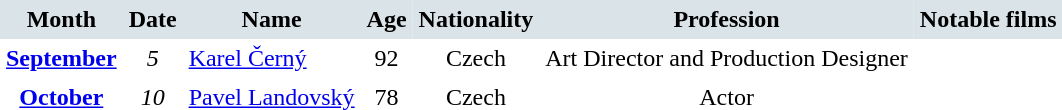<table cellspacing="0" cellpadding="4" border="0">
<tr style="background:#dae3e7; text-align:center;">
<th>Month</th>
<th>Date</th>
<th>Name</th>
<th>Age</th>
<th>Nationality</th>
<th>Profession</th>
<th>Notable films</th>
</tr>
<tr valign="top">
<th rowspan=1 style="text-align:center; vertical-align:top;"><a href='#'>September</a></th>
<td style="text-align:center;"><em>5</em></td>
<td><a href='#'>Karel Černý</a></td>
<td style="text-align:center;">92</td>
<td style="text-align:center;">Czech</td>
<td style="text-align:center;">Art Director and Production Designer</td>
<td></td>
</tr>
<tr>
<th rowspan=1 style="text-align:center; vertical-align:top;"><a href='#'>October</a></th>
<td style="text-align:center;"><em>10</em></td>
<td><a href='#'>Pavel Landovský</a></td>
<td style="text-align:center;">78</td>
<td style="text-align:center;">Czech</td>
<td style="text-align:center;">Actor</td>
<td></td>
</tr>
<tr>
</tr>
</table>
